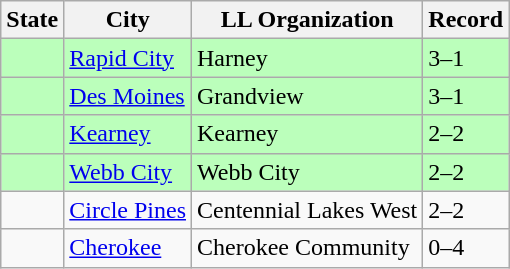<table class="wikitable">
<tr>
<th>State</th>
<th>City</th>
<th>LL Organization</th>
<th>Record</th>
</tr>
<tr bgcolor=#bbffbb>
<td><strong></strong></td>
<td><a href='#'>Rapid City</a></td>
<td>Harney</td>
<td>3–1</td>
</tr>
<tr bgcolor=#bbffbb>
<td><strong></strong></td>
<td><a href='#'>Des Moines</a></td>
<td>Grandview</td>
<td>3–1</td>
</tr>
<tr bgcolor=#bbffbb>
<td><strong></strong></td>
<td><a href='#'>Kearney</a></td>
<td>Kearney</td>
<td>2–2</td>
</tr>
<tr bgcolor=#bbffbb>
<td><strong></strong></td>
<td><a href='#'>Webb City</a></td>
<td>Webb City</td>
<td>2–2</td>
</tr>
<tr>
<td><strong></strong></td>
<td><a href='#'>Circle Pines</a></td>
<td>Centennial Lakes West</td>
<td>2–2</td>
</tr>
<tr>
<td><strong></strong></td>
<td><a href='#'>Cherokee</a></td>
<td>Cherokee Community</td>
<td>0–4</td>
</tr>
</table>
